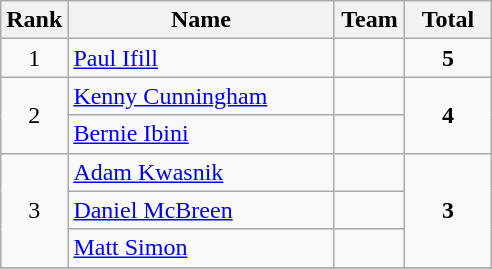<table class="wikitable" style="text-align:center;">
<tr>
<th width=30>Rank</th>
<th width=170>Name</th>
<th width=40>Team</th>
<th width=50>Total</th>
</tr>
<tr>
<td>1</td>
<td align=left> <a href='#'>Paul Ifill</a></td>
<td></td>
<td><strong>5</strong></td>
</tr>
<tr>
<td rowspan=2>2</td>
<td align=left> <a href='#'>Kenny Cunningham</a></td>
<td></td>
<td rowspan=2><strong>4</strong></td>
</tr>
<tr>
<td align=left> <a href='#'>Bernie Ibini</a></td>
<td></td>
</tr>
<tr>
<td rowspan=3>3</td>
<td align=left> <a href='#'>Adam Kwasnik</a></td>
<td></td>
<td rowspan=3><strong>3</strong></td>
</tr>
<tr>
<td align=left> <a href='#'>Daniel McBreen</a></td>
<td></td>
</tr>
<tr>
<td align=left> <a href='#'>Matt Simon</a></td>
<td></td>
</tr>
<tr>
</tr>
</table>
